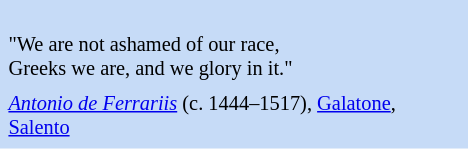<table class="toccolours" style="float: right; margin-left: 1em; margin-right: 1em; font-size: 85%; background:#c6dbf7; color:black; width:23em; max-width: 25%;" cellspacing="5">
<tr>
<td style="text-align: left;"><br>"We are not ashamed of our race,<br>Greeks we are, and we glory in it."</td>
</tr>
<tr>
<td style="text-align: left;"><em><a href='#'>Antonio de Ferrariis</a></em> (c. 1444–1517), <a href='#'>Galatone</a>, <a href='#'>Salento</a></td>
</tr>
</table>
